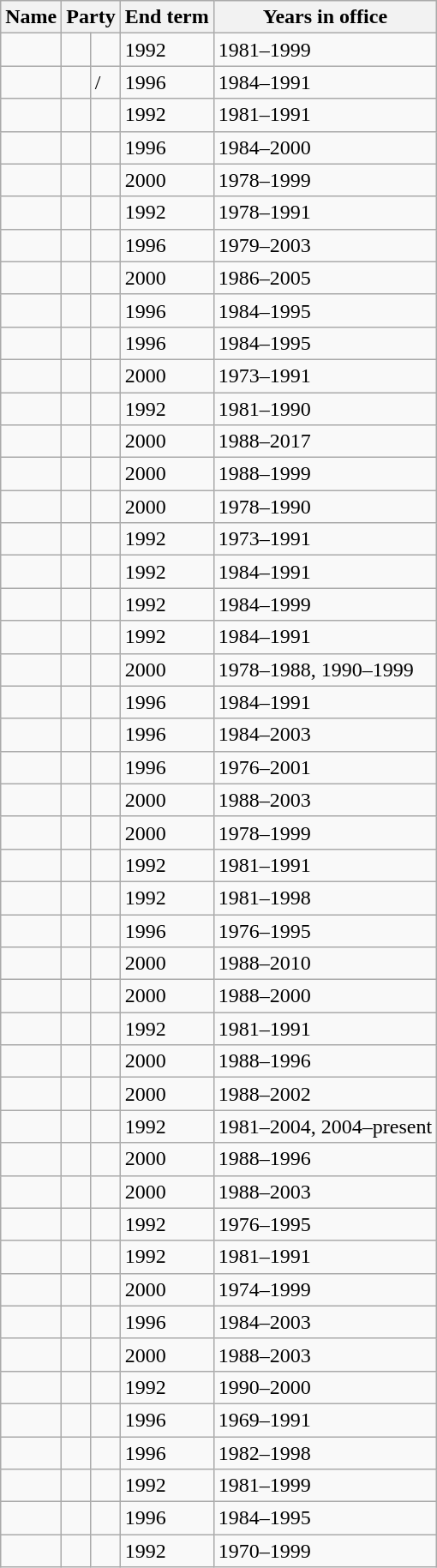<table class="wikitable sortable">
<tr>
<th>Name</th>
<th colspan=2>Party</th>
<th>End term</th>
<th>Years in office</th>
</tr>
<tr>
<td></td>
<td> </td>
<td></td>
<td>1992</td>
<td>1981–1999</td>
</tr>
<tr>
<td></td>
<td> </td>
<td>/</td>
<td>1996</td>
<td>1984–1991</td>
</tr>
<tr>
<td></td>
<td> </td>
<td></td>
<td>1992</td>
<td>1981–1991</td>
</tr>
<tr>
<td></td>
<td> </td>
<td></td>
<td>1996</td>
<td>1984–2000</td>
</tr>
<tr>
<td></td>
<td> </td>
<td></td>
<td>2000</td>
<td>1978–1999</td>
</tr>
<tr>
<td></td>
<td> </td>
<td></td>
<td>1992</td>
<td>1978–1991</td>
</tr>
<tr>
<td></td>
<td> </td>
<td></td>
<td>1996</td>
<td>1979–2003</td>
</tr>
<tr>
<td></td>
<td> </td>
<td></td>
<td>2000</td>
<td>1986–2005</td>
</tr>
<tr>
<td></td>
<td> </td>
<td></td>
<td>1996</td>
<td>1984–1995</td>
</tr>
<tr>
<td></td>
<td> </td>
<td></td>
<td>1996</td>
<td>1984–1995</td>
</tr>
<tr>
<td></td>
<td> </td>
<td></td>
<td>2000</td>
<td>1973–1991</td>
</tr>
<tr>
<td></td>
<td> </td>
<td></td>
<td>1992</td>
<td>1981–1990</td>
</tr>
<tr>
<td></td>
<td> </td>
<td></td>
<td>2000</td>
<td>1988–2017</td>
</tr>
<tr>
<td></td>
<td> </td>
<td></td>
<td>2000</td>
<td>1988–1999</td>
</tr>
<tr>
<td></td>
<td> </td>
<td></td>
<td>2000</td>
<td>1978–1990</td>
</tr>
<tr>
<td></td>
<td> </td>
<td></td>
<td>1992</td>
<td>1973–1991</td>
</tr>
<tr>
<td></td>
<td> </td>
<td></td>
<td>1992</td>
<td>1984–1991</td>
</tr>
<tr>
<td></td>
<td> </td>
<td></td>
<td>1992</td>
<td>1984–1999</td>
</tr>
<tr>
<td></td>
<td> </td>
<td></td>
<td>1992</td>
<td>1984–1991</td>
</tr>
<tr>
<td></td>
<td> </td>
<td></td>
<td>2000</td>
<td>1978–1988, 1990–1999</td>
</tr>
<tr>
<td></td>
<td> </td>
<td></td>
<td>1996</td>
<td>1984–1991</td>
</tr>
<tr>
<td></td>
<td> </td>
<td></td>
<td>1996</td>
<td>1984–2003</td>
</tr>
<tr>
<td></td>
<td> </td>
<td></td>
<td>1996</td>
<td>1976–2001</td>
</tr>
<tr>
<td></td>
<td> </td>
<td></td>
<td>2000</td>
<td>1988–2003</td>
</tr>
<tr>
<td></td>
<td> </td>
<td></td>
<td>2000</td>
<td>1978–1999</td>
</tr>
<tr>
<td></td>
<td> </td>
<td></td>
<td>1992</td>
<td>1981–1991</td>
</tr>
<tr>
<td></td>
<td> </td>
<td></td>
<td>1992</td>
<td>1981–1998</td>
</tr>
<tr>
<td></td>
<td> </td>
<td></td>
<td>1996</td>
<td>1976–1995</td>
</tr>
<tr>
<td></td>
<td> </td>
<td></td>
<td>2000</td>
<td>1988–2010</td>
</tr>
<tr>
<td></td>
<td> </td>
<td></td>
<td>2000</td>
<td>1988–2000</td>
</tr>
<tr>
<td></td>
<td> </td>
<td></td>
<td>1992</td>
<td>1981–1991</td>
</tr>
<tr>
<td></td>
<td> </td>
<td></td>
<td>2000</td>
<td>1988–1996</td>
</tr>
<tr>
<td></td>
<td> </td>
<td></td>
<td>2000</td>
<td>1988–2002</td>
</tr>
<tr>
<td></td>
<td> </td>
<td></td>
<td>1992</td>
<td>1981–2004, 2004–present</td>
</tr>
<tr>
<td></td>
<td> </td>
<td></td>
<td>2000</td>
<td>1988–1996</td>
</tr>
<tr>
<td></td>
<td> </td>
<td></td>
<td>2000</td>
<td>1988–2003</td>
</tr>
<tr>
<td></td>
<td> </td>
<td></td>
<td>1992</td>
<td>1976–1995</td>
</tr>
<tr>
<td></td>
<td> </td>
<td></td>
<td>1992</td>
<td>1981–1991</td>
</tr>
<tr>
<td></td>
<td> </td>
<td></td>
<td>2000</td>
<td>1974–1999</td>
</tr>
<tr>
<td></td>
<td> </td>
<td></td>
<td>1996</td>
<td>1984–2003</td>
</tr>
<tr>
<td></td>
<td> </td>
<td></td>
<td>2000</td>
<td>1988–2003</td>
</tr>
<tr>
<td></td>
<td> </td>
<td></td>
<td>1992</td>
<td>1990–2000</td>
</tr>
<tr>
<td></td>
<td> </td>
<td></td>
<td>1996</td>
<td>1969–1991</td>
</tr>
<tr>
<td></td>
<td> </td>
<td></td>
<td>1996</td>
<td>1982–1998</td>
</tr>
<tr>
<td></td>
<td> </td>
<td></td>
<td>1992</td>
<td>1981–1999</td>
</tr>
<tr>
<td></td>
<td> </td>
<td></td>
<td>1996</td>
<td>1984–1995</td>
</tr>
<tr>
<td></td>
<td> </td>
<td></td>
<td>1992</td>
<td>1970–1999</td>
</tr>
</table>
